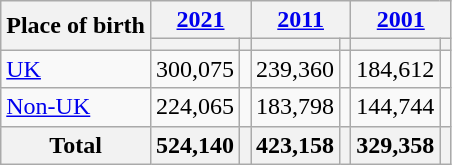<table class="wikitable collapsible sortable">
<tr>
<th rowspan="2">Place of birth</th>
<th colspan="2"><a href='#'>2021</a></th>
<th colspan="2"><a href='#'>2011</a></th>
<th colspan="2"><a href='#'>2001</a></th>
</tr>
<tr>
<th><a href='#'></a></th>
<th></th>
<th></th>
<th></th>
<th></th>
<th></th>
</tr>
<tr>
<td><a href='#'>UK</a></td>
<td>300,075</td>
<td></td>
<td>239,360</td>
<td></td>
<td>184,612</td>
<td></td>
</tr>
<tr>
<td><a href='#'>Non-UK</a></td>
<td>224,065</td>
<td></td>
<td>183,798</td>
<td></td>
<td>144,744</td>
<td></td>
</tr>
<tr>
<th>Total</th>
<th>524,140</th>
<th></th>
<th>423,158</th>
<th></th>
<th>329,358</th>
<th></th>
</tr>
</table>
